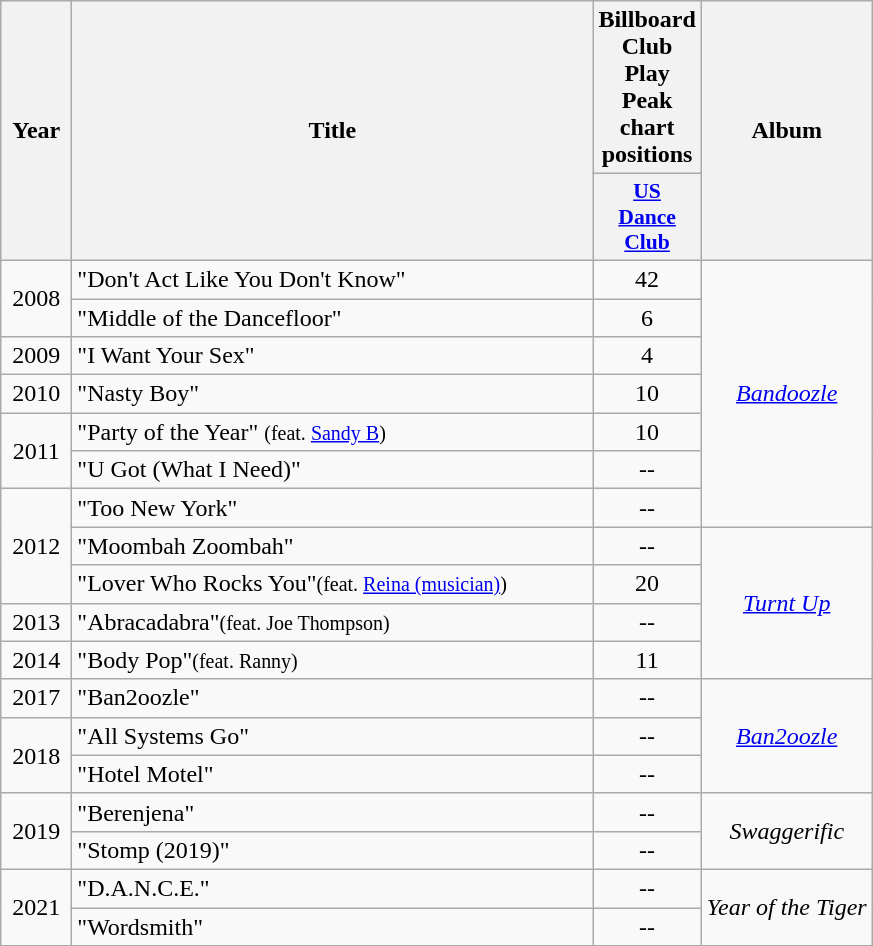<table class="wikitable">
<tr>
<th rowspan="2" style="width:40px">Year</th>
<th style="width:340px" rowspan=2>Title</th>
<th>Billboard Club Play Peak chart positions</th>
<th style="text-align:center" rowspan=2>Album</th>
</tr>
<tr>
<th style="width:3em;font-size:90%"><a href='#'>US<br>Dance<br>Club</a><br></th>
</tr>
<tr>
<td style="text-align:center" rowspan=2>2008</td>
<td>"Don't Act Like You Don't Know"</td>
<td style="text-align:center">42</td>
<td style="text-align:center" rowspan=7><em><a href='#'>Bandoozle</a></em></td>
</tr>
<tr>
<td>"Middle of the Dancefloor"</td>
<td style="text-align:center">6</td>
</tr>
<tr>
<td style="text-align:center">2009</td>
<td>"I Want Your Sex"</td>
<td style="text-align:center">4</td>
</tr>
<tr>
<td style="text-align:center">2010</td>
<td>"Nasty Boy"</td>
<td style="text-align:center">10</td>
</tr>
<tr>
<td style="text-align:center" rowspan=2>2011</td>
<td>"Party of the Year" <small>(feat. <a href='#'>Sandy B</a>)</small></td>
<td style="text-align:center">10</td>
</tr>
<tr>
<td>"U Got (What I Need)"</td>
<td style="text-align:center">--</td>
</tr>
<tr>
<td style="text-align:center" rowspan=3>2012</td>
<td>"Too New York"</td>
<td style="text-align:center">--</td>
</tr>
<tr>
<td>"Moombah Zoombah"</td>
<td style="text-align:center">--</td>
<td style="text-align:center" rowspan=4><em><a href='#'>Turnt Up</a></em></td>
</tr>
<tr>
<td>"Lover Who Rocks You"<small>(feat. <a href='#'>Reina (musician)</a>)</small></td>
<td style="text-align:center">20</td>
</tr>
<tr>
<td style="text-align:center">2013</td>
<td>"Abracadabra"<small>(feat. Joe Thompson)</small></td>
<td style="text-align:center">--</td>
</tr>
<tr>
<td style="text-align:center">2014</td>
<td>"Body Pop"<small>(feat. Ranny)</small></td>
<td style="text-align:center">11</td>
</tr>
<tr>
<td style="text-align:center">2017</td>
<td>"Ban2oozle"</td>
<td style="text-align:center">--</td>
<td style="text-align:center" rowspan=3><em><a href='#'>Ban2oozle</a></em></td>
</tr>
<tr>
<td style="text-align:center" rowspan=2>2018</td>
<td>"All Systems Go"</td>
<td style="text-align:center">--</td>
</tr>
<tr>
<td>"Hotel Motel"</td>
<td style="text-align:center">--</td>
</tr>
<tr>
<td style="text-align:center" rowspan=2>2019</td>
<td>"Berenjena"</td>
<td style="text-align:center">--</td>
<td style="text-align:center" rowspan=2><em>Swaggerific</em></td>
</tr>
<tr>
<td>"Stomp (2019)"</td>
<td style="text-align:center">--</td>
</tr>
<tr>
<td style="text-align:center" rowspan=2>2021</td>
<td>"D.A.N.C.E."</td>
<td style="text-align:center">--</td>
<td style="text-align:center" rowspan=2><em>Year of the Tiger</em></td>
</tr>
<tr>
<td>"Wordsmith"</td>
<td style="text-align:center">--</td>
</tr>
</table>
